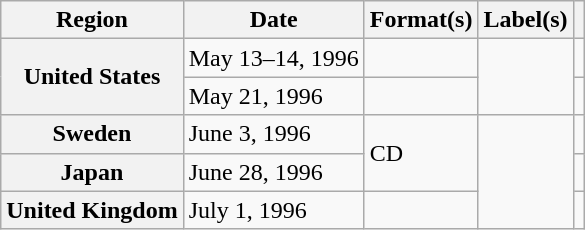<table class="wikitable plainrowheaders">
<tr>
<th scope="col">Region</th>
<th scope="col">Date</th>
<th scope="col">Format(s)</th>
<th scope="col">Label(s)</th>
<th scope="col"></th>
</tr>
<tr>
<th scope="row" rowspan="2">United States</th>
<td>May 13–14, 1996</td>
<td></td>
<td rowspan="2"></td>
<td align="center"></td>
</tr>
<tr>
<td>May 21, 1996</td>
<td></td>
<td align="center"></td>
</tr>
<tr>
<th scope="row">Sweden</th>
<td>June 3, 1996</td>
<td rowspan="2">CD</td>
<td rowspan="3"></td>
<td align="center"></td>
</tr>
<tr>
<th scope="row">Japan</th>
<td>June 28, 1996</td>
<td align="center"></td>
</tr>
<tr>
<th scope="row">United Kingdom</th>
<td>July 1, 1996</td>
<td></td>
<td align="center"></td>
</tr>
</table>
